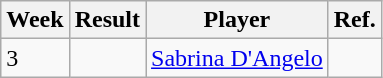<table class=wikitable>
<tr>
<th>Week</th>
<th>Result</th>
<th>Player</th>
<th>Ref.</th>
</tr>
<tr>
<td>3</td>
<td></td>
<td> <a href='#'>Sabrina D'Angelo</a></td>
<td></td>
</tr>
</table>
